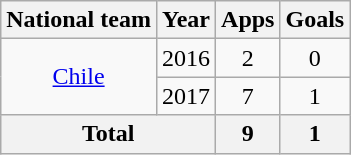<table class="wikitable" style="text-align:center">
<tr>
<th>National team</th>
<th>Year</th>
<th>Apps</th>
<th>Goals</th>
</tr>
<tr>
<td rowspan="2"><a href='#'>Chile</a></td>
<td>2016</td>
<td>2</td>
<td>0</td>
</tr>
<tr>
<td>2017</td>
<td>7</td>
<td>1</td>
</tr>
<tr>
<th colspan="2">Total</th>
<th>9</th>
<th>1</th>
</tr>
</table>
